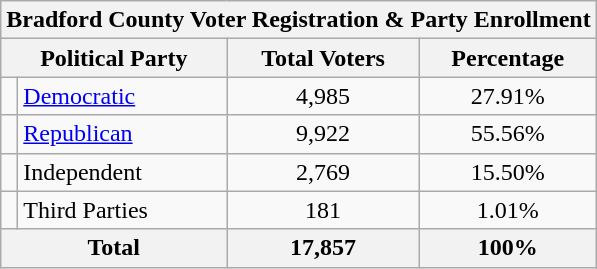<table class=wikitable>
<tr>
<th colspan = 6>Bradford County Voter Registration & Party Enrollment </th>
</tr>
<tr>
<th colspan = 2>Political Party</th>
<th>Total Voters</th>
<th>Percentage</th>
</tr>
<tr>
<td></td>
<td><a href='#'>Democratic</a></td>
<td align = center>4,985</td>
<td align = center>27.91%</td>
</tr>
<tr>
<td></td>
<td><a href='#'>Republican</a></td>
<td align = center>9,922</td>
<td align = center>55.56%</td>
</tr>
<tr>
<td></td>
<td>Independent</td>
<td align = center>2,769</td>
<td align = center>15.50%</td>
</tr>
<tr>
<td></td>
<td>Third Parties</td>
<td align = center>181</td>
<td align = center>1.01%</td>
</tr>
<tr>
<th colspan = 2>Total</th>
<th align = center>17,857</th>
<th align = center>100%</th>
</tr>
</table>
